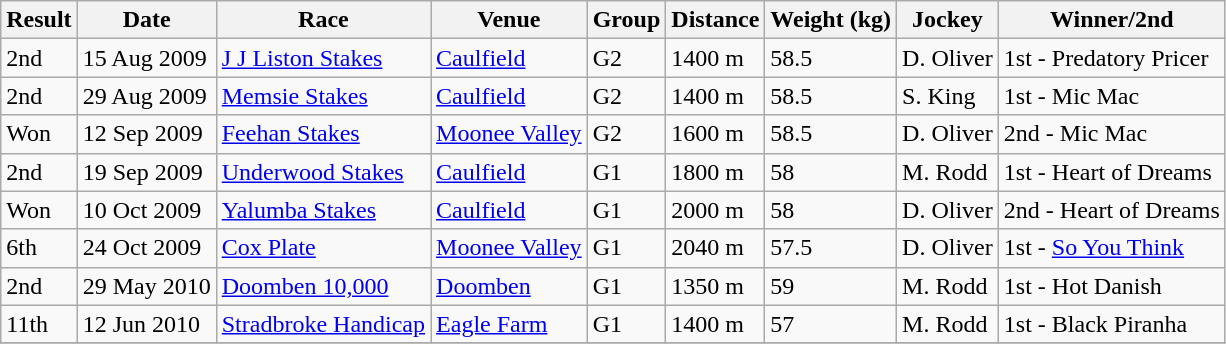<table class="wikitable">
<tr>
<th>Result</th>
<th>Date</th>
<th>Race</th>
<th>Venue</th>
<th>Group</th>
<th>Distance</th>
<th>Weight (kg)</th>
<th>Jockey</th>
<th>Winner/2nd</th>
</tr>
<tr>
<td>2nd</td>
<td>15 Aug 2009</td>
<td><a href='#'>J J Liston Stakes</a></td>
<td><a href='#'>Caulfield</a></td>
<td>G2</td>
<td>1400 m</td>
<td>58.5</td>
<td>D. Oliver</td>
<td>1st - Predatory Pricer</td>
</tr>
<tr>
<td>2nd</td>
<td>29 Aug 2009</td>
<td><a href='#'>Memsie Stakes</a></td>
<td><a href='#'>Caulfield</a></td>
<td>G2</td>
<td>1400 m</td>
<td>58.5</td>
<td>S. King</td>
<td>1st - Mic Mac</td>
</tr>
<tr>
<td>Won</td>
<td>12 Sep 2009</td>
<td><a href='#'>Feehan Stakes</a></td>
<td><a href='#'>Moonee Valley</a></td>
<td>G2</td>
<td>1600 m</td>
<td>58.5</td>
<td>D. Oliver</td>
<td>2nd - Mic Mac</td>
</tr>
<tr>
<td>2nd</td>
<td>19 Sep 2009</td>
<td><a href='#'>Underwood Stakes</a></td>
<td><a href='#'>Caulfield</a></td>
<td>G1</td>
<td>1800 m</td>
<td>58</td>
<td>M. Rodd</td>
<td>1st - Heart of Dreams</td>
</tr>
<tr>
<td>Won</td>
<td>10 Oct 2009</td>
<td><a href='#'>Yalumba Stakes</a></td>
<td><a href='#'>Caulfield</a></td>
<td>G1</td>
<td>2000 m</td>
<td>58</td>
<td>D. Oliver</td>
<td>2nd - Heart of Dreams</td>
</tr>
<tr>
<td>6th</td>
<td>24 Oct 2009</td>
<td><a href='#'>Cox Plate</a></td>
<td><a href='#'>Moonee Valley</a></td>
<td>G1</td>
<td>2040 m</td>
<td>57.5</td>
<td>D. Oliver</td>
<td>1st - <a href='#'>So You Think</a></td>
</tr>
<tr>
<td>2nd</td>
<td>29 May 2010</td>
<td><a href='#'>Doomben 10,000</a></td>
<td><a href='#'>Doomben</a></td>
<td>G1</td>
<td>1350 m</td>
<td>59</td>
<td>M. Rodd</td>
<td>1st - Hot Danish</td>
</tr>
<tr>
<td>11th</td>
<td>12 Jun 2010</td>
<td><a href='#'>Stradbroke Handicap</a></td>
<td><a href='#'>Eagle Farm</a></td>
<td>G1</td>
<td>1400 m</td>
<td>57</td>
<td>M. Rodd</td>
<td>1st - Black Piranha</td>
</tr>
<tr>
</tr>
</table>
